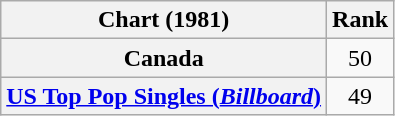<table class="wikitable plainrowheaders sortable">
<tr>
<th>Chart (1981)</th>
<th>Rank</th>
</tr>
<tr>
<th scope="row">Canada </th>
<td style="text-align:center;">50</td>
</tr>
<tr>
<th scope="row"><a href='#'>US Top Pop Singles (<em>Billboard</em>)</a></th>
<td align="center">49</td>
</tr>
</table>
